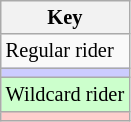<table class="wikitable" style="font-size: 85%;">
<tr>
<th colspan="3">Key</th>
</tr>
<tr>
<td>Regular rider</td>
</tr>
<tr style="background:#CCCCFF;">
<td></td>
</tr>
<tr style="background:#CCFFCC;">
<td>Wildcard rider</td>
</tr>
<tr style="background:#FFCCCC;">
<td></td>
</tr>
</table>
